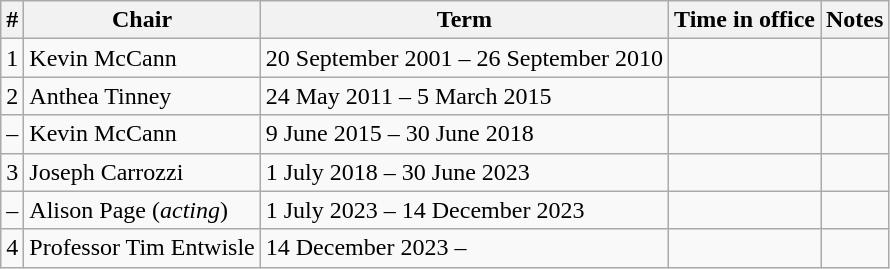<table class="wikitable">
<tr>
<th>#</th>
<th>Chair</th>
<th>Term</th>
<th>Time in office</th>
<th>Notes</th>
</tr>
<tr>
<td>1</td>
<td>Kevin McCann </td>
<td>20 September 2001 – 26 September 2010</td>
<td></td>
<td></td>
</tr>
<tr>
<td>2</td>
<td>Anthea Tinney </td>
<td>24 May 2011 – 5 March 2015</td>
<td></td>
<td></td>
</tr>
<tr>
<td>–</td>
<td>Kevin McCann </td>
<td>9 June 2015 – 30 June 2018</td>
<td></td>
<td></td>
</tr>
<tr>
<td>3</td>
<td>Joseph Carrozzi </td>
<td>1 July 2018 – 30 June 2023</td>
<td></td>
<td></td>
</tr>
<tr>
<td>–</td>
<td>Alison Page (<em>acting</em>)</td>
<td>1 July 2023 – 14 December 2023</td>
<td></td>
<td></td>
</tr>
<tr>
<td>4</td>
<td>Professor Tim Entwisle</td>
<td>14 December 2023 –</td>
<td></td>
<td></td>
</tr>
</table>
